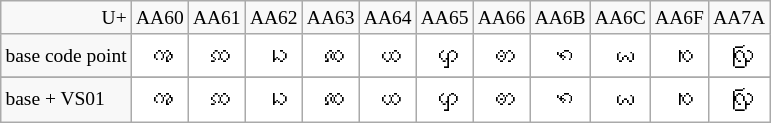<table class="wikitable nounderlines" style="border-collapse:collapse;background:#FFFFFF;font-size:large;text-align:center">
<tr style="background:#F8F8F8;font-size:small">
<td style="text-align:right">U+</td>
<td>AA60</td>
<td>AA61</td>
<td>AA62</td>
<td>AA63</td>
<td>AA64</td>
<td>AA65</td>
<td>AA66</td>
<td>AA6B</td>
<td>AA6C</td>
<td>AA6F</td>
<td>AA7A</td>
</tr>
<tr>
<td style="background:#F8F8F8;font-size:small;text-align:left">base code point</td>
<td>ꩠ</td>
<td>ꩡ</td>
<td>ꩢ</td>
<td>ꩣ</td>
<td>ꩤ</td>
<td>ꩥ</td>
<td>ꩦ</td>
<td>ꩫ</td>
<td>ꩬ</td>
<td>ꩯ</td>
<td>ꩺ</td>
</tr>
<tr>
</tr>
<tr>
<td style="background:#F8F8F8;font-size:small;text-align:left">base + VS01</td>
<td>ꩠ&#xfe00;</td>
<td>ꩡ&#xfe00;</td>
<td>ꩢ&#xfe00;</td>
<td>ꩣ&#xfe00;</td>
<td>ꩤ&#xfe00;</td>
<td>ꩥ&#xfe00;</td>
<td>ꩦ&#xfe00;</td>
<td>ꩫ&#xfe00;</td>
<td>ꩬ&#xfe00;</td>
<td>ꩯ&#xfe00;</td>
<td>ꩺ&#xfe00;</td>
</tr>
</table>
